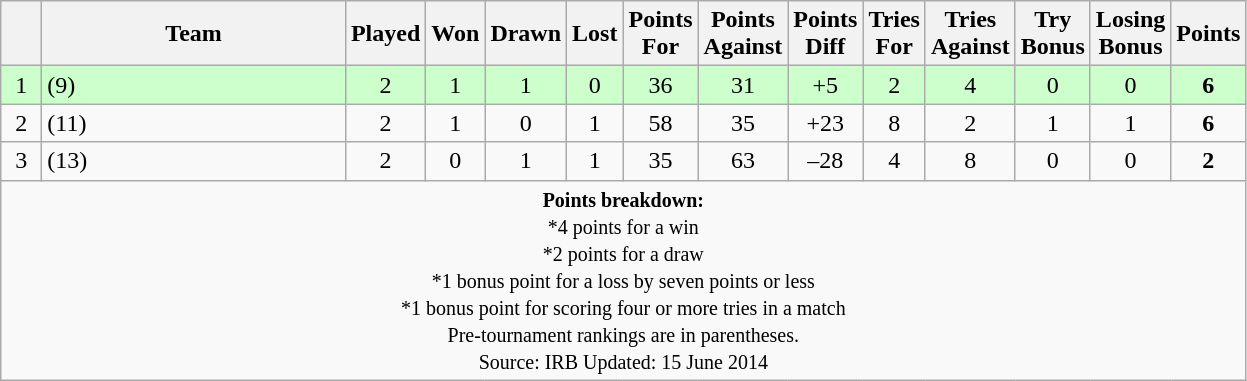<table class="wikitable" style="text-align: center;">
<tr>
<th bgcolor="#efefef" width="20"></th>
<th bgcolor="#efefef" width="195">Team</th>
<th bgcolor="#efefef" width="20">Played</th>
<th bgcolor="#efefef" width="20">Won</th>
<th bgcolor="#efefef" width="20">Drawn</th>
<th bgcolor="#efefef" width="20">Lost</th>
<th bgcolor="#efefef" width="20">Points For</th>
<th bgcolor="#efefef" width="20">Points Against</th>
<th bgcolor="#efefef" width="20">Points Diff</th>
<th bgcolor="#efefef" width="20">Tries For</th>
<th bgcolor="#efefef" width="20">Tries Against</th>
<th bgcolor="#efefef" width="20">Try Bonus</th>
<th bgcolor="#efefef" width="20">Losing Bonus</th>
<th bgcolor="#efefef" width="20">Points<br></th>
</tr>
<tr align=center bgcolor="#ccffcc">
<td>1</td>
<td align=left> (9)</td>
<td>2</td>
<td>1</td>
<td>1</td>
<td>0</td>
<td>36</td>
<td>31</td>
<td>+5</td>
<td>2</td>
<td>4</td>
<td>0</td>
<td>0</td>
<td><strong>6</strong></td>
</tr>
<tr align=center>
<td>2</td>
<td align=left> (11)</td>
<td>2</td>
<td>1</td>
<td>0</td>
<td>1</td>
<td>58</td>
<td>35</td>
<td>+23</td>
<td>8</td>
<td>2</td>
<td>1</td>
<td>1</td>
<td><strong>6</strong></td>
</tr>
<tr align=center>
<td>3</td>
<td align=left> (13)</td>
<td>2</td>
<td>0</td>
<td>1</td>
<td>1</td>
<td>35</td>
<td>63</td>
<td>–28</td>
<td>4</td>
<td>8</td>
<td>0</td>
<td>0</td>
<td><strong>2</strong></td>
</tr>
<tr |align=left|>
<td colspan="14" style="border:0px"><small><strong>Points breakdown:</strong><br>*4 points for a win<br>*2 points for a draw<br>*1 bonus point for a loss by seven points or less<br>*1 bonus point for scoring four or more tries in a match<br>Pre-tournament rankings are in parentheses.<br>Source: IRB Updated: 15 June 2014</small></td>
</tr>
</table>
